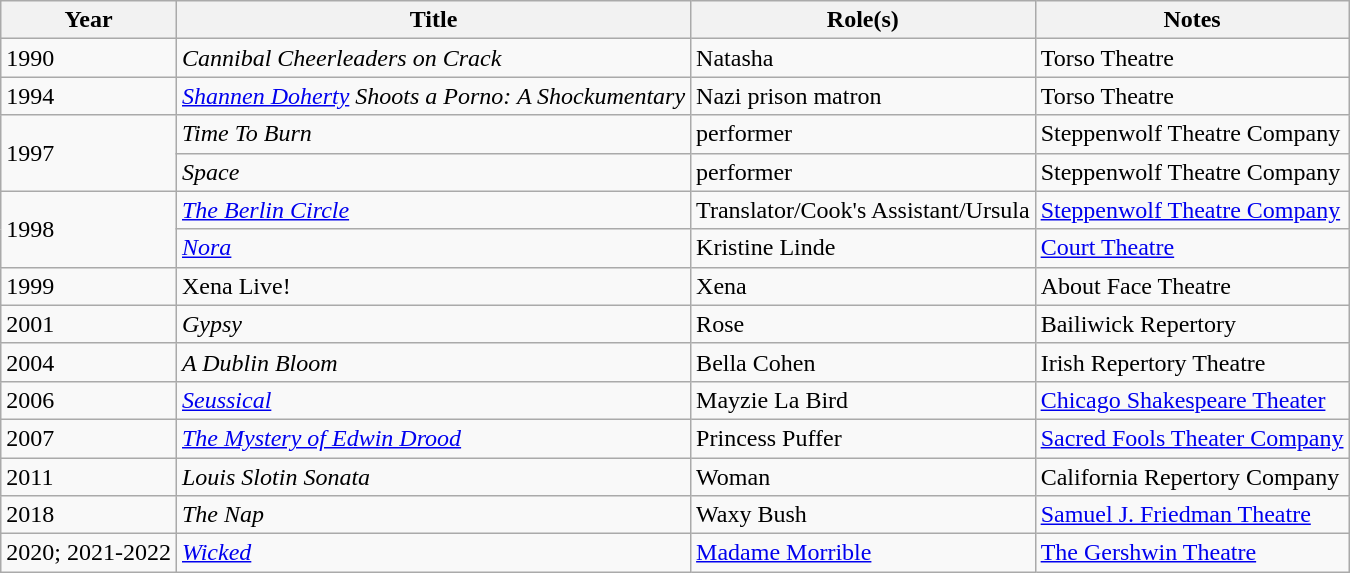<table class="wikitable sortable">
<tr>
<th>Year</th>
<th>Title</th>
<th>Role(s)</th>
<th class="unsortable">Notes</th>
</tr>
<tr>
<td>1990</td>
<td><em>Cannibal Cheerleaders on Crack</em></td>
<td>Natasha</td>
<td>Torso Theatre</td>
</tr>
<tr>
<td>1994</td>
<td><em><a href='#'>Shannen Doherty</a> Shoots a Porno: A Shockumentary</em></td>
<td>Nazi prison matron</td>
<td>Torso Theatre</td>
</tr>
<tr>
<td rowspan="2">1997</td>
<td><em>Time To Burn</em></td>
<td>performer</td>
<td>Steppenwolf Theatre Company </td>
</tr>
<tr>
<td><em>Space</em></td>
<td>performer</td>
<td>Steppenwolf Theatre Company</td>
</tr>
<tr>
<td rowspan="2">1998</td>
<td><em><a href='#'>The Berlin Circle</a></em></td>
<td>Translator/Cook's Assistant/Ursula</td>
<td><a href='#'>Steppenwolf Theatre Company</a></td>
</tr>
<tr>
<td><a href='#'><em>Nora</em></a></td>
<td>Kristine Linde</td>
<td><a href='#'>Court Theatre</a></td>
</tr>
<tr>
<td>1999</td>
<td>Xena Live!</td>
<td>Xena</td>
<td>About Face Theatre</td>
</tr>
<tr>
<td>2001</td>
<td><em>Gypsy</em></td>
<td>Rose</td>
<td>Bailiwick Repertory</td>
</tr>
<tr>
<td>2004</td>
<td><em>A Dublin Bloom</em></td>
<td>Bella Cohen</td>
<td>Irish Repertory Theatre</td>
</tr>
<tr>
<td>2006</td>
<td><em><a href='#'>Seussical</a></em></td>
<td>Mayzie La Bird</td>
<td><a href='#'>Chicago Shakespeare Theater</a></td>
</tr>
<tr>
<td>2007</td>
<td><a href='#'><em>The Mystery of Edwin Drood</em></a></td>
<td>Princess Puffer</td>
<td><a href='#'>Sacred Fools Theater Company</a></td>
</tr>
<tr>
<td>2011</td>
<td><em>Louis Slotin Sonata</em></td>
<td>Woman</td>
<td>California Repertory Company</td>
</tr>
<tr>
<td>2018</td>
<td><em>The Nap</em></td>
<td>Waxy Bush</td>
<td><a href='#'>Samuel J. Friedman Theatre</a></td>
</tr>
<tr>
<td>2020; 2021-2022</td>
<td><em><a href='#'>Wicked</a></em></td>
<td><a href='#'>Madame Morrible</a></td>
<td><a href='#'>The Gershwin Theatre</a></td>
</tr>
</table>
